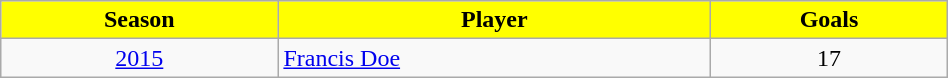<table class="wikitable" style=width:50%>
<tr>
<th style="background:yellow; color:black; text-align:center;">Season</th>
<th style="background:yellow; color:black; text-align:center;">Player</th>
<th style="background:yellow; color:black; text-align:center;">Goals</th>
</tr>
<tr>
<td align="center"><a href='#'>2015</a></td>
<td> <a href='#'>Francis Doe</a></td>
<td align="center">17</td>
</tr>
</table>
